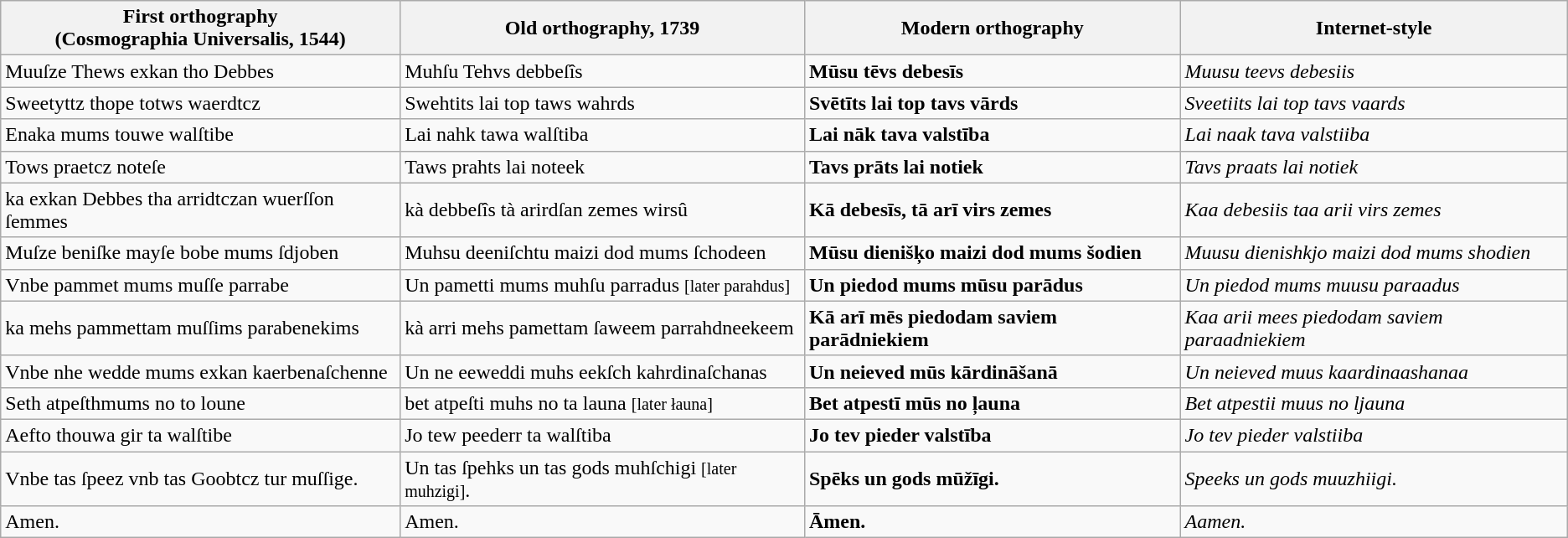<table class="wikitable">
<tr>
<th>First orthography<br>(Cosmographia Universalis, 1544)</th>
<th>Old orthography, 1739</th>
<th>Modern orthography</th>
<th>Internet-style</th>
</tr>
<tr>
<td>Muuſze Thews exkan tho Debbes</td>
<td>Muhſu Tehvs debbeſîs</td>
<td><strong>Mūsu tēvs debesīs</strong></td>
<td><em>Muusu teevs debesiis</em></td>
</tr>
<tr>
<td>Sweetyttz thope totws waerdtcz</td>
<td>Swehtits lai top taws wahrds</td>
<td><strong>Svētīts lai top tavs vārds</strong></td>
<td><em>Sveetiits lai top tavs vaards</em></td>
</tr>
<tr>
<td>Enaka mums touwe walſtibe</td>
<td>Lai nahk tawa walſtiba</td>
<td><strong>Lai nāk tava valstība</strong></td>
<td><em>Lai naak tava valstiiba</em></td>
</tr>
<tr>
<td>Tows praetcz noteſe</td>
<td>Taws prahts lai noteek</td>
<td><strong>Tavs prāts lai notiek</strong></td>
<td><em>Tavs praats lai notiek</em></td>
</tr>
<tr>
<td>ka exkan Debbes tha arridtczan wuerſſon ſemmes</td>
<td>kà debbeſîs tà arirdſan zemes wirsû</td>
<td><strong>Kā debesīs, tā arī virs zemes</strong></td>
<td><em>Kaa debesiis taa arii virs zemes</em></td>
</tr>
<tr>
<td>Muſze beniſke mayſe bobe mums ſdjoben</td>
<td>Muhsu deeniſchtu maizi dod mums ſchodeen</td>
<td><strong>Mūsu dienišķo maizi dod mums šodien</strong></td>
<td><em>Muusu dienishkjo maizi dod mums shodien</em></td>
</tr>
<tr>
<td>Vnbe pammet mums muſſe parrabe</td>
<td>Un pametti mums muhſu parradus <small>[later parahdus]</small></td>
<td><strong>Un piedod mums mūsu parādus</strong></td>
<td><em>Un piedod mums muusu paraadus</em></td>
</tr>
<tr>
<td>ka mehs pammettam muſſims parabenekims</td>
<td>kà arri mehs pamettam ſaweem parrahdneekeem</td>
<td><strong>Kā arī mēs piedodam saviem parādniekiem</strong></td>
<td><em>Kaa arii mees piedodam saviem paraadniekiem</em></td>
</tr>
<tr>
<td>Vnbe nhe wedde mums exkan kaerbenaſchenne</td>
<td>Un ne eeweddi muhs eekſch kahrdinaſchanas</td>
<td><strong>Un neieved mūs kārdināšanā</strong></td>
<td><em>Un neieved muus kaardinaashanaa</em></td>
</tr>
<tr>
<td>Seth atpeſthmums no to loune</td>
<td>bet atpeſti muhs no ta launa <small>[later łauna]</small></td>
<td><strong>Bet atpestī mūs no ļauna</strong></td>
<td><em>Bet atpestii muus no ljauna</em></td>
</tr>
<tr>
<td>Aefto thouwa gir ta walſtibe</td>
<td>Jo tew peederr ta walſtiba</td>
<td><strong>Jo tev pieder valstība</strong></td>
<td><em>Jo tev pieder valstiiba</em></td>
</tr>
<tr>
<td>Vnbe tas ſpeez vnb tas Goobtcz tur muſſige.</td>
<td>Un tas ſpehks un tas gods muhſchigi <small>[later muhzigi]</small>.</td>
<td><strong>Spēks un gods mūžīgi. </strong></td>
<td><em>Speeks un gods muuzhiigi.</em></td>
</tr>
<tr>
<td>Amen.</td>
<td>Amen.</td>
<td><strong>Āmen.</strong></td>
<td><em>Aamen.</em></td>
</tr>
</table>
